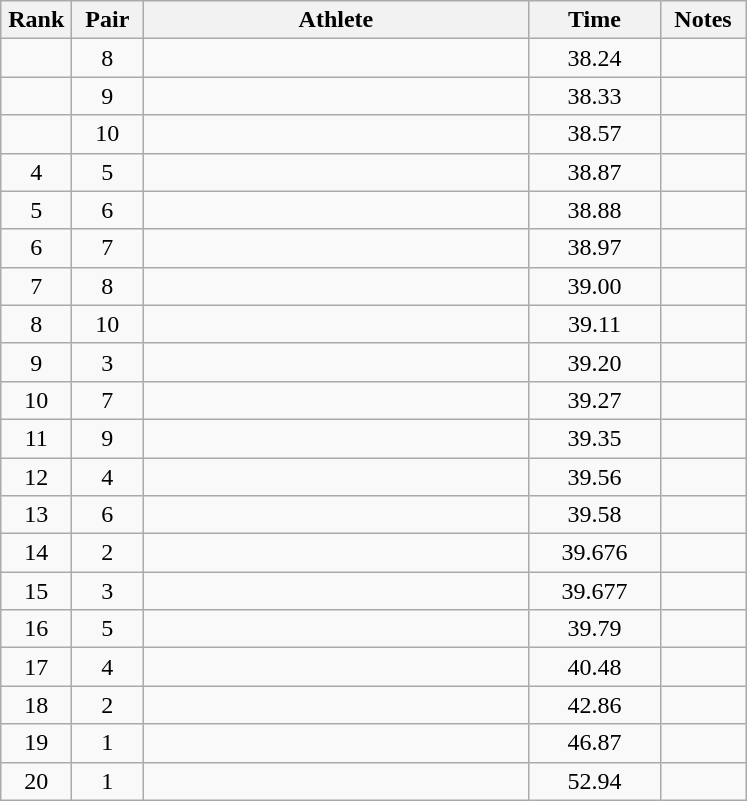<table class=wikitable style="text-align:center">
<tr>
<th width=40>Rank</th>
<th width=40>Pair</th>
<th width=250>Athlete</th>
<th width=80>Time</th>
<th width=50>Notes</th>
</tr>
<tr>
<td></td>
<td>8</td>
<td align=left></td>
<td>38.24</td>
<td></td>
</tr>
<tr>
<td></td>
<td>9</td>
<td align=left></td>
<td>38.33</td>
<td></td>
</tr>
<tr>
<td></td>
<td>10</td>
<td align=left></td>
<td>38.57</td>
<td></td>
</tr>
<tr>
<td>4</td>
<td>5</td>
<td align=left></td>
<td>38.87</td>
<td></td>
</tr>
<tr>
<td>5</td>
<td>6</td>
<td align=left></td>
<td>38.88</td>
<td></td>
</tr>
<tr>
<td>6</td>
<td>7</td>
<td align=left></td>
<td>38.97</td>
<td></td>
</tr>
<tr>
<td>7</td>
<td>8</td>
<td align=left></td>
<td>39.00</td>
<td></td>
</tr>
<tr>
<td>8</td>
<td>10</td>
<td align=left></td>
<td>39.11</td>
<td></td>
</tr>
<tr>
<td>9</td>
<td>3</td>
<td align=left></td>
<td>39.20</td>
<td></td>
</tr>
<tr>
<td>10</td>
<td>7</td>
<td align=left></td>
<td>39.27</td>
<td></td>
</tr>
<tr>
<td>11</td>
<td>9</td>
<td align=left></td>
<td>39.35</td>
<td></td>
</tr>
<tr>
<td>12</td>
<td>4</td>
<td align=left></td>
<td>39.56</td>
<td></td>
</tr>
<tr>
<td>13</td>
<td>6</td>
<td align=left></td>
<td>39.58</td>
<td></td>
</tr>
<tr>
<td>14</td>
<td>2</td>
<td align=left></td>
<td>39.676</td>
<td></td>
</tr>
<tr>
<td>15</td>
<td>3</td>
<td align=left></td>
<td>39.677</td>
<td></td>
</tr>
<tr>
<td>16</td>
<td>5</td>
<td align=left></td>
<td>39.79</td>
<td></td>
</tr>
<tr>
<td>17</td>
<td>4</td>
<td align=left></td>
<td>40.48</td>
<td></td>
</tr>
<tr>
<td>18</td>
<td>2</td>
<td align=left></td>
<td>42.86</td>
<td></td>
</tr>
<tr>
<td>19</td>
<td>1</td>
<td align=left></td>
<td>46.87</td>
<td></td>
</tr>
<tr>
<td>20</td>
<td>1</td>
<td align=left></td>
<td>52.94</td>
<td></td>
</tr>
</table>
